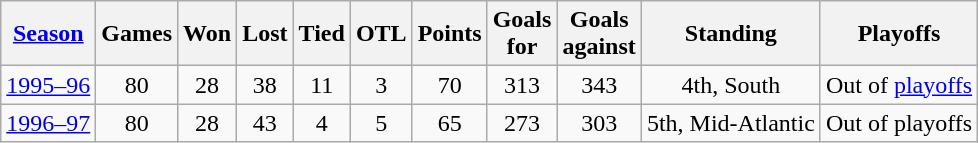<table class="wikitable" style="text-align:center">
<tr>
<th><a href='#'>Season</a></th>
<th>Games</th>
<th>Won</th>
<th>Lost</th>
<th>Tied</th>
<th>OTL</th>
<th>Points</th>
<th>Goals<br>for</th>
<th>Goals<br>against</th>
<th>Standing</th>
<th>Playoffs</th>
</tr>
<tr>
<td><a href='#'>1995–96</a></td>
<td>80</td>
<td>28</td>
<td>38</td>
<td>11</td>
<td>3</td>
<td>70</td>
<td>313</td>
<td>343</td>
<td>4th, South</td>
<td>Out of <a href='#'>playoffs</a></td>
</tr>
<tr>
<td><a href='#'>1996–97</a></td>
<td>80</td>
<td>28</td>
<td>43</td>
<td>4</td>
<td>5</td>
<td>65</td>
<td>273</td>
<td>303</td>
<td>5th, Mid-Atlantic</td>
<td>Out of playoffs</td>
</tr>
</table>
